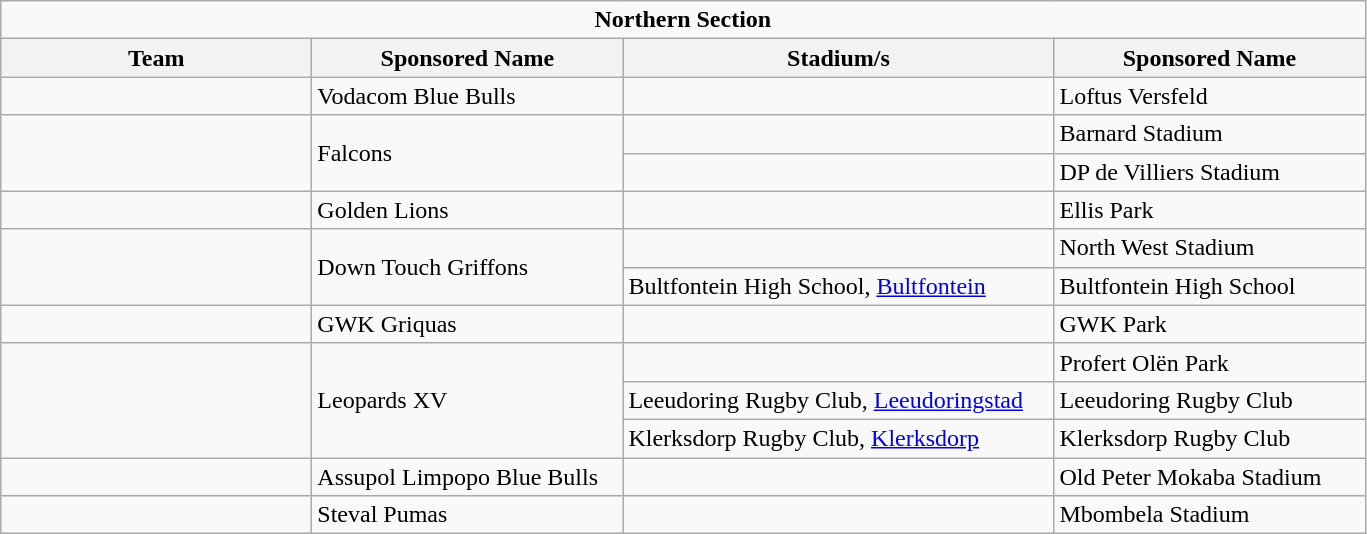<table class="wikitable">
<tr>
<td colspan=4 align=center><strong>Northern Section</strong></td>
</tr>
<tr>
<th width="200">Team</th>
<th width="200">Sponsored Name</th>
<th width="280">Stadium/s</th>
<th width="200">Sponsored Name</th>
</tr>
<tr>
<td></td>
<td>Vodacom Blue Bulls</td>
<td></td>
<td>Loftus Versfeld</td>
</tr>
<tr>
<td rowspan=2></td>
<td rowspan=2>Falcons</td>
<td></td>
<td>Barnard Stadium</td>
</tr>
<tr>
<td></td>
<td>DP de Villiers Stadium</td>
</tr>
<tr>
<td></td>
<td>Golden Lions</td>
<td></td>
<td>Ellis Park</td>
</tr>
<tr>
<td rowspan=2></td>
<td rowspan=2>Down Touch Griffons</td>
<td></td>
<td>North West Stadium</td>
</tr>
<tr>
<td>Bultfontein High School, <a href='#'>Bultfontein</a></td>
<td>Bultfontein High School</td>
</tr>
<tr>
<td></td>
<td>GWK Griquas</td>
<td></td>
<td>GWK Park</td>
</tr>
<tr>
<td rowspan=3></td>
<td rowspan=3>Leopards XV</td>
<td></td>
<td>Profert Olën Park</td>
</tr>
<tr>
<td>Leeudoring Rugby Club, <a href='#'>Leeudoringstad</a></td>
<td>Leeudoring Rugby Club</td>
</tr>
<tr>
<td>Klerksdorp Rugby Club, <a href='#'>Klerksdorp</a></td>
<td>Klerksdorp Rugby Club</td>
</tr>
<tr>
<td></td>
<td>Assupol Limpopo Blue Bulls</td>
<td></td>
<td>Old Peter Mokaba Stadium</td>
</tr>
<tr>
<td></td>
<td>Steval Pumas</td>
<td></td>
<td>Mbombela Stadium</td>
</tr>
</table>
